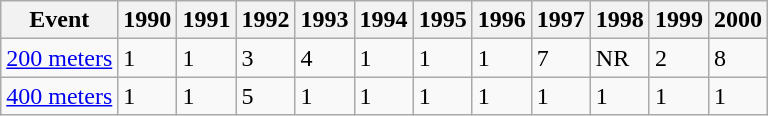<table class="wikitable">
<tr>
<th>Event</th>
<th>1990</th>
<th>1991</th>
<th>1992</th>
<th>1993</th>
<th>1994</th>
<th>1995</th>
<th>1996</th>
<th>1997</th>
<th>1998</th>
<th>1999</th>
<th>2000</th>
</tr>
<tr>
<td><a href='#'>200 meters</a></td>
<td>1</td>
<td>1</td>
<td>3</td>
<td>4</td>
<td>1</td>
<td>1</td>
<td>1</td>
<td>7</td>
<td>NR</td>
<td>2</td>
<td>8</td>
</tr>
<tr>
<td><a href='#'>400 meters</a></td>
<td>1</td>
<td>1</td>
<td>5</td>
<td>1</td>
<td>1</td>
<td>1</td>
<td>1</td>
<td>1</td>
<td>1</td>
<td>1</td>
<td>1</td>
</tr>
</table>
